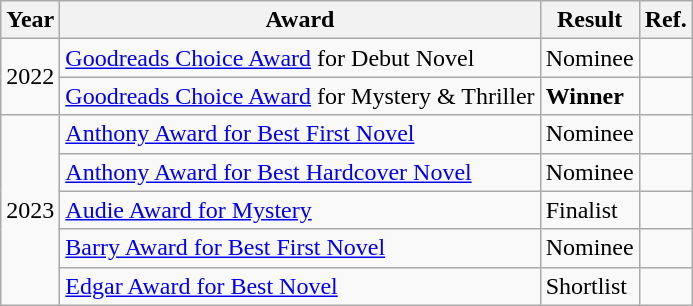<table class="wikitable sortable mw-collapsible">
<tr>
<th>Year</th>
<th>Award</th>
<th>Result</th>
<th>Ref.</th>
</tr>
<tr>
<td rowspan="2">2022</td>
<td><a href='#'>Goodreads Choice Award</a> for Debut Novel</td>
<td>Nominee</td>
<td></td>
</tr>
<tr>
<td><a href='#'>Goodreads Choice Award</a> for Mystery & Thriller</td>
<td><strong>Winner</strong></td>
<td></td>
</tr>
<tr>
<td rowspan="5">2023</td>
<td><a href='#'>Anthony Award for Best First Novel</a></td>
<td>Nominee</td>
<td></td>
</tr>
<tr>
<td><a href='#'>Anthony Award for Best Hardcover Novel</a></td>
<td>Nominee</td>
<td></td>
</tr>
<tr>
<td><a href='#'>Audie Award for Mystery</a></td>
<td>Finalist</td>
<td></td>
</tr>
<tr>
<td><a href='#'>Barry Award for Best First Novel</a></td>
<td>Nominee</td>
<td></td>
</tr>
<tr>
<td><a href='#'>Edgar Award for Best Novel</a></td>
<td>Shortlist</td>
<td></td>
</tr>
</table>
